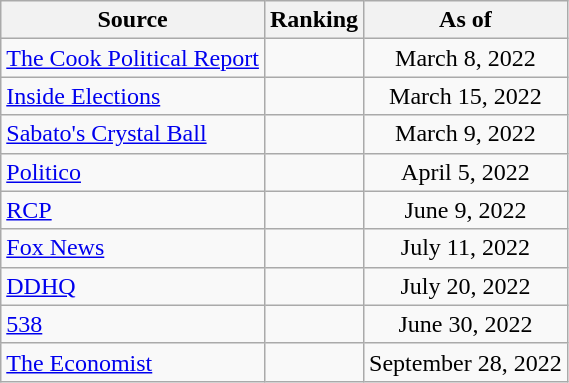<table class="wikitable" style="text-align:center">
<tr>
<th>Source</th>
<th>Ranking</th>
<th>As of</th>
</tr>
<tr>
<td align=left><a href='#'>The Cook Political Report</a></td>
<td></td>
<td>March 8, 2022</td>
</tr>
<tr>
<td align=left><a href='#'>Inside Elections</a></td>
<td></td>
<td>March 15, 2022</td>
</tr>
<tr>
<td align=left><a href='#'>Sabato's Crystal Ball</a></td>
<td></td>
<td>March 9, 2022</td>
</tr>
<tr>
<td align="left"><a href='#'>Politico</a></td>
<td></td>
<td>April 5, 2022</td>
</tr>
<tr>
<td align="left"><a href='#'>RCP</a></td>
<td></td>
<td>June 9, 2022</td>
</tr>
<tr>
<td align=left><a href='#'>Fox News</a></td>
<td></td>
<td>July 11, 2022</td>
</tr>
<tr>
<td align="left"><a href='#'>DDHQ</a></td>
<td></td>
<td>July 20, 2022</td>
</tr>
<tr>
<td align="left"><a href='#'>538</a></td>
<td></td>
<td>June 30, 2022</td>
</tr>
<tr>
<td align="left"><a href='#'>The Economist</a></td>
<td></td>
<td>September 28, 2022</td>
</tr>
</table>
